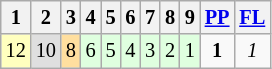<table class="wikitable" style="font-size: 85%;">
<tr>
<th>1</th>
<th>2</th>
<th>3</th>
<th>4</th>
<th>5</th>
<th>6</th>
<th>7</th>
<th>8</th>
<th>9</th>
<th><a href='#'>PP</a></th>
<th><a href='#'>FL</a></th>
</tr>
<tr align="center">
<td style="background:#FFFFBF;">12</td>
<td style="background:#DFDFDF;">10</td>
<td style="background:#FFDF9F;">8</td>
<td style="background:#DFFFDF;">6</td>
<td style="background:#DFFFDF;">5</td>
<td style="background:#DFFFDF;">4</td>
<td style="background:#DFFFDF;">3</td>
<td style="background:#DFFFDF;">2</td>
<td style="background:#DFFFDF;">1</td>
<td><strong>1</strong></td>
<td><em>1</em></td>
</tr>
</table>
